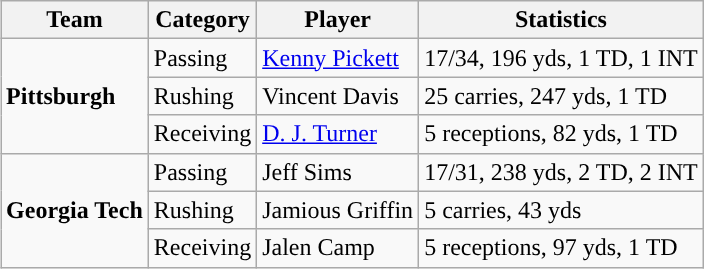<table class="wikitable" style="float: right;">
<tr>
<th>Team</th>
<th>Category</th>
<th>Player</th>
<th>Statistics</th>
</tr>
<tr>
<td rowspan=3><strong>Pittsburgh</strong></td>
<td>Passing</td>
<td><a href='#'>Kenny Pickett</a></td>
<td>17/34, 196 yds, 1 TD, 1 INT</td>
</tr>
<tr>
<td>Rushing</td>
<td>Vincent Davis</td>
<td>25 carries, 247 yds, 1 TD</td>
</tr>
<tr>
<td>Receiving</td>
<td><a href='#'>D. J. Turner</a></td>
<td>5 receptions, 82 yds, 1 TD</td>
</tr>
<tr>
<td rowspan=3><strong>Georgia Tech</strong></td>
<td>Passing</td>
<td>Jeff Sims</td>
<td>17/31, 238 yds, 2 TD, 2 INT</td>
</tr>
<tr>
<td>Rushing</td>
<td>Jamious Griffin</td>
<td>5 carries, 43 yds</td>
</tr>
<tr>
<td>Receiving</td>
<td>Jalen Camp</td>
<td>5 receptions, 97 yds, 1 TD</td>
</tr>
</table>
